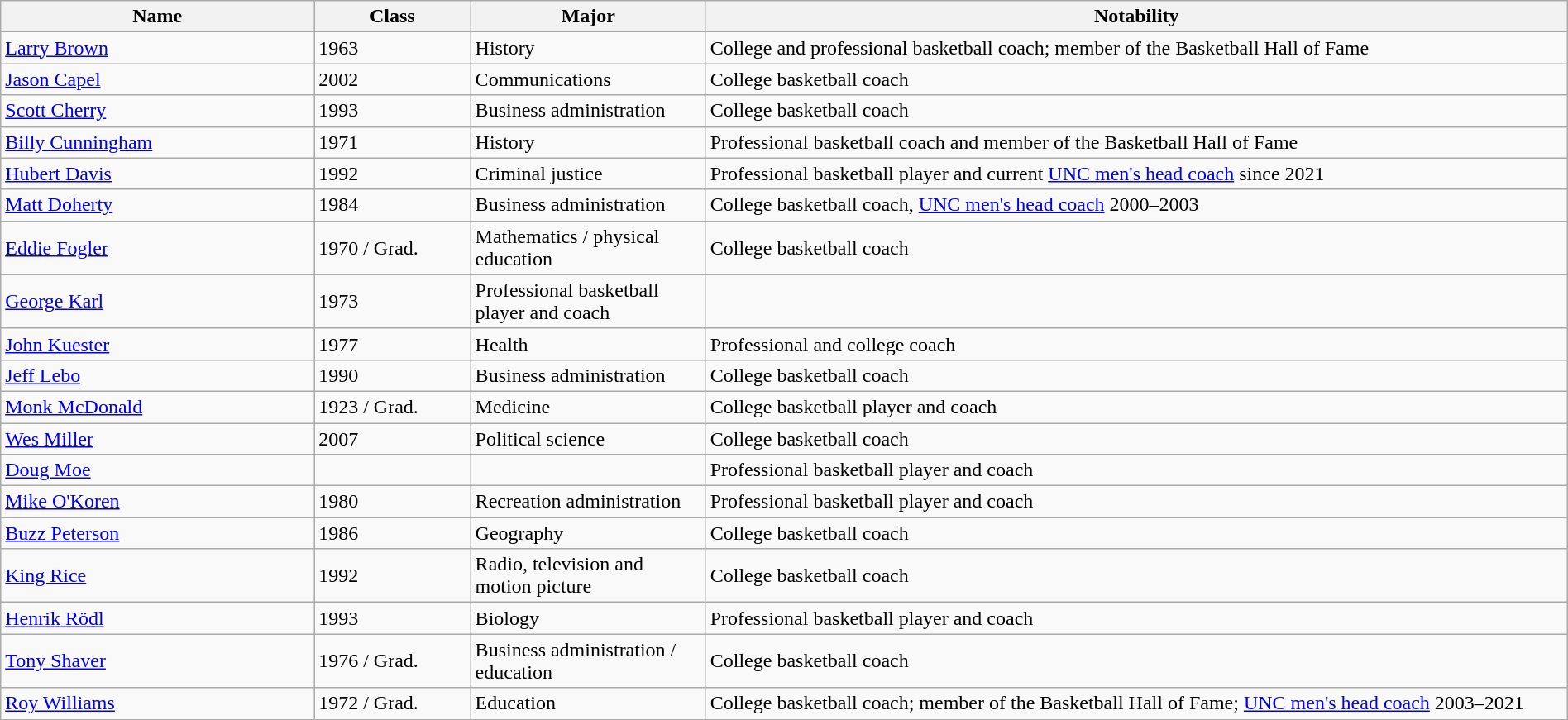<table class="wikitable" width="100%">
<tr>
<th width="20%">Name</th>
<th width="10%">Class</th>
<th width="15%">Major</th>
<th width="55%">Notability</th>
</tr>
<tr>
<td><a href='#'>Larry Brown</a></td>
<td>1963</td>
<td>History</td>
<td>College and professional basketball coach; member of the Basketball Hall of Fame</td>
</tr>
<tr>
<td><a href='#'>Jason Capel</a></td>
<td>2002</td>
<td>Communications</td>
<td>College basketball coach</td>
</tr>
<tr>
<td><a href='#'>Scott Cherry</a></td>
<td>1993</td>
<td>Business administration</td>
<td>College basketball coach</td>
</tr>
<tr>
<td><a href='#'>Billy Cunningham</a></td>
<td>1971</td>
<td>History</td>
<td>Professional basketball coach and member of the Basketball Hall of Fame</td>
</tr>
<tr>
<td><a href='#'>Hubert Davis</a></td>
<td>1992</td>
<td>Criminal justice</td>
<td>Professional basketball player and current <a href='#'>UNC men's head coach</a> since 2021</td>
</tr>
<tr>
<td><a href='#'>Matt Doherty</a></td>
<td>1984</td>
<td>Business administration</td>
<td>College basketball coach, <a href='#'>UNC men's head coach</a> 2000–2003</td>
</tr>
<tr>
<td><a href='#'>Eddie Fogler</a></td>
<td>1970 / Grad.</td>
<td>Mathematics / physical education</td>
<td>College basketball coach</td>
</tr>
<tr>
<td><a href='#'>George Karl</a></td>
<td>1973</td>
<td>Professional basketball player and coach</td>
</tr>
<tr>
<td><a href='#'>John Kuester</a></td>
<td>1977</td>
<td>Health</td>
<td>Professional and college coach</td>
</tr>
<tr>
<td><a href='#'>Jeff Lebo</a></td>
<td>1990</td>
<td>Business administration</td>
<td>College basketball coach</td>
</tr>
<tr>
<td><a href='#'>Monk McDonald</a></td>
<td>1923 / Grad.</td>
<td>Medicine</td>
<td>College basketball player and coach</td>
</tr>
<tr>
<td><a href='#'>Wes Miller</a></td>
<td>2007</td>
<td>Political science</td>
<td>College basketball coach</td>
</tr>
<tr>
<td><a href='#'>Doug Moe</a></td>
<td></td>
<td></td>
<td>Professional basketball player and coach</td>
</tr>
<tr>
<td><a href='#'>Mike O'Koren</a></td>
<td>1980</td>
<td>Recreation administration</td>
<td>Professional basketball player and coach</td>
</tr>
<tr>
<td><a href='#'>Buzz Peterson</a></td>
<td>1986</td>
<td>Geography</td>
<td>College basketball coach</td>
</tr>
<tr>
<td><a href='#'>King Rice</a></td>
<td>1992</td>
<td>Radio, television and motion picture</td>
<td>College basketball coach</td>
</tr>
<tr>
<td><a href='#'>Henrik Rödl</a></td>
<td>1993</td>
<td>Biology</td>
<td>Professional basketball player and coach</td>
</tr>
<tr>
<td><a href='#'>Tony Shaver</a></td>
<td>1976 / Grad.</td>
<td>Business administration / education</td>
<td>College basketball coach</td>
</tr>
<tr>
<td><a href='#'>Roy Williams</a></td>
<td>1972 / Grad.</td>
<td>Education</td>
<td>College basketball coach; member of the Basketball Hall of Fame; <a href='#'>UNC men's head coach</a> 2003–2021</td>
</tr>
<tr>
</tr>
</table>
